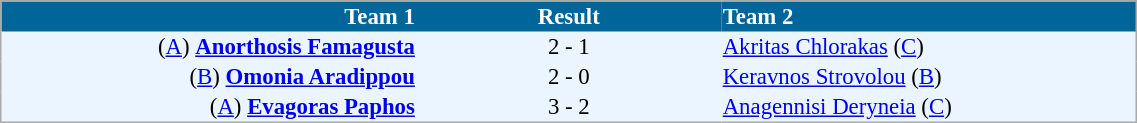<table cellspacing="0" style="background: #EBF5FF; border: 1px #aaa solid; border-collapse: collapse; font-size: 95%;" width=60%>
<tr bgcolor=#006699 style="color:white;">
<th width=30% align="right">Team 1</th>
<th width=22% align="center">Result</th>
<th width=30% align="left">Team 2</th>
</tr>
<tr>
<td align=right>(<a href='#'>A</a>) <strong><a href='#'>Anorthosis Famagusta</a></strong></td>
<td align=center>2 - 1</td>
<td align=left><a href='#'>Akritas Chlorakas</a> (<a href='#'>C</a>)</td>
</tr>
<tr>
<td align=right>(<a href='#'>B</a>) <strong><a href='#'>Omonia Aradippou</a></strong></td>
<td align=center>2 - 0</td>
<td align=left><a href='#'>Keravnos Strovolou</a> (<a href='#'>B</a>)</td>
</tr>
<tr>
<td align=right>(<a href='#'>A</a>) <strong><a href='#'>Evagoras Paphos</a></strong></td>
<td align=center>3 - 2</td>
<td align=left><a href='#'>Anagennisi Deryneia</a> (<a href='#'>C</a>)</td>
</tr>
<tr>
</tr>
</table>
